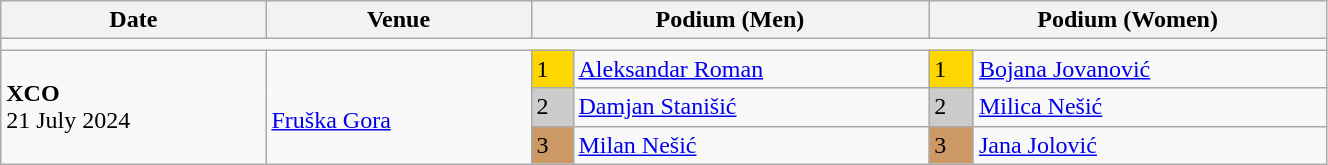<table class="wikitable" width=70%>
<tr>
<th>Date</th>
<th width=20%>Venue</th>
<th colspan=2 width=30%>Podium (Men)</th>
<th colspan=2 width=30%>Podium (Women)</th>
</tr>
<tr>
<td colspan=6></td>
</tr>
<tr>
<td rowspan=3><strong>XCO</strong> <br> 21 July 2024</td>
<td rowspan=3><br><a href='#'>Fruška Gora</a></td>
<td bgcolor=FFD700>1</td>
<td><a href='#'>Aleksandar Roman</a></td>
<td bgcolor=FFD700>1</td>
<td><a href='#'>Bojana Jovanović</a></td>
</tr>
<tr>
<td bgcolor=CCCCCC>2</td>
<td><a href='#'>Damjan Stanišić</a></td>
<td bgcolor=CCCCCC>2</td>
<td><a href='#'>Milica Nešić</a></td>
</tr>
<tr>
<td bgcolor=CC9966>3</td>
<td><a href='#'>Milan Nešić</a></td>
<td bgcolor=CC9966>3</td>
<td><a href='#'>Jana Jolović</a></td>
</tr>
</table>
